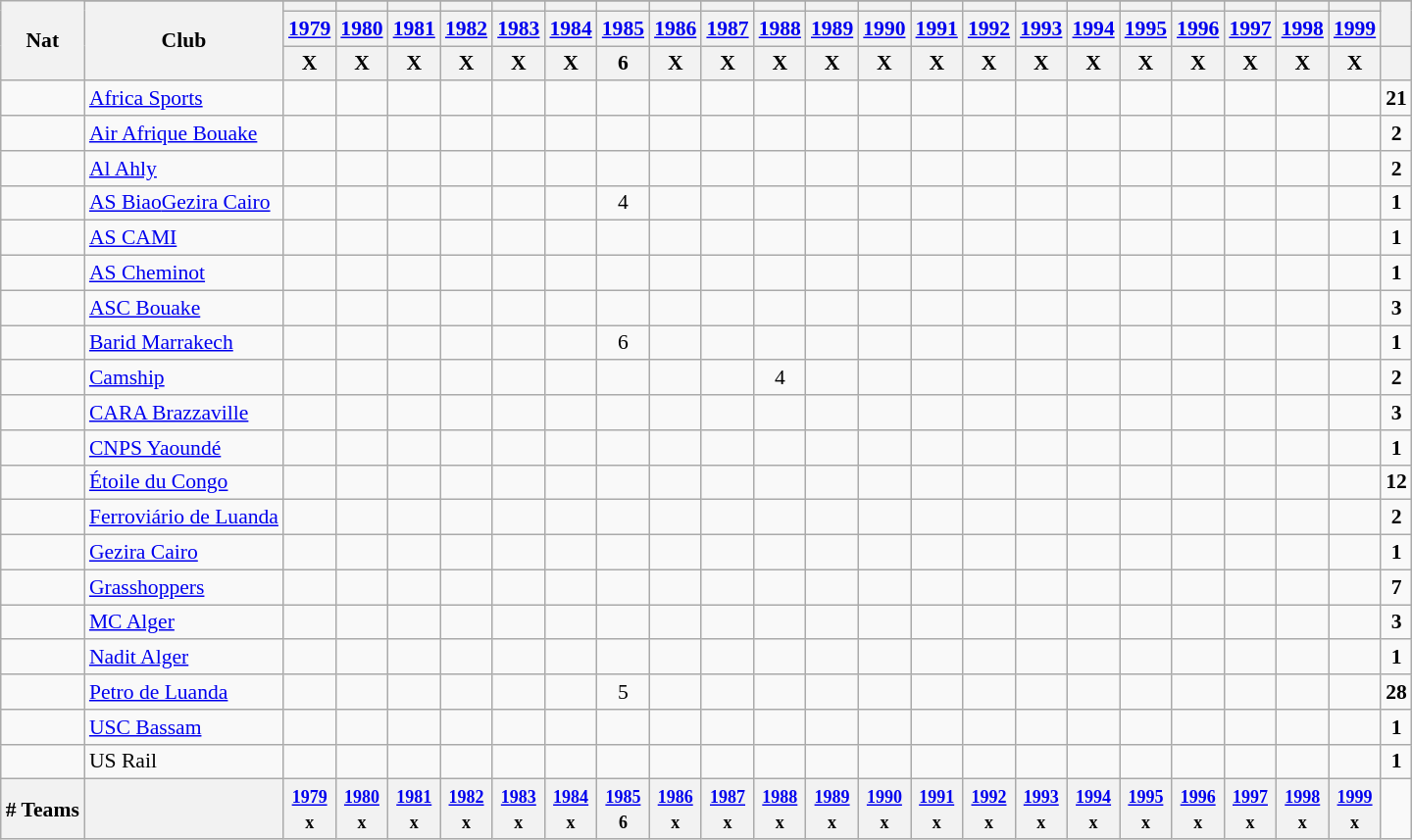<table class="wikitable plainrowheaders sortable" style="text-align:center; font-size:90%">
<tr>
<th scope="col" rowspan="4">Nat</th>
</tr>
<tr>
<th scope="col" rowspan="3">Club</th>
<th colspan="1"></th>
<th colspan="1"></th>
<th colspan="1"></th>
<th colspan="1"></th>
<th colspan="1"></th>
<th colspan="1"></th>
<th colspan="1"></th>
<th colspan="1"></th>
<th colspan="1"></th>
<th colspan="1"></th>
<th colspan="1"></th>
<th colspan="1"></th>
<th colspan="1"></th>
<th colspan="1"></th>
<th colspan="1"></th>
<th colspan="1"></th>
<th colspan="1"></th>
<th colspan="1"></th>
<th colspan="1"></th>
<th colspan="1"></th>
<th colspan="1"></th>
<th scope="col" rowspan="2"></th>
</tr>
<tr>
<th colspan="1"><a href='#'>1979</a></th>
<th colspan="1"><a href='#'>1980</a></th>
<th colspan="1"><a href='#'>1981</a></th>
<th colspan="1"><a href='#'>1982</a></th>
<th colspan="1"><a href='#'>1983</a></th>
<th colspan="1"><a href='#'>1984</a></th>
<th colspan="1"><a href='#'>1985</a></th>
<th colspan="1"><a href='#'>1986</a></th>
<th colspan="1"><a href='#'>1987</a></th>
<th colspan="1"><a href='#'>1988</a></th>
<th colspan="1"><a href='#'>1989</a></th>
<th colspan="1"><a href='#'>1990</a></th>
<th colspan="1"><a href='#'>1991</a></th>
<th colspan="1"><a href='#'>1992</a></th>
<th colspan="1"><a href='#'>1993</a></th>
<th colspan="1"><a href='#'>1994</a></th>
<th colspan="1"><a href='#'>1995</a></th>
<th colspan="1"><a href='#'>1996</a></th>
<th colspan="1"><a href='#'>1997</a></th>
<th colspan="1"><a href='#'>1998</a></th>
<th colspan="1"><a href='#'>1999</a></th>
</tr>
<tr>
<th scope="col" rowspan="1">X</th>
<th scope="col" rowspan="1">X</th>
<th scope="col" rowspan="1">X</th>
<th scope="col" rowspan="1">X</th>
<th scope="col" rowspan="1">X</th>
<th scope="col" rowspan="1">X</th>
<th scope="col" rowspan="1">6</th>
<th scope="col" rowspan="1">X</th>
<th scope="col" rowspan="1">X</th>
<th scope="col" rowspan="1">X</th>
<th scope="col" rowspan="1">X</th>
<th scope="col" rowspan="1">X</th>
<th scope="col" rowspan="1">X</th>
<th scope="col" rowspan="1">X</th>
<th scope="col" rowspan="1">X</th>
<th scope="col" rowspan="1">X</th>
<th scope="col" rowspan="1">X</th>
<th scope="col" rowspan="1">X</th>
<th scope="col" rowspan="1">X</th>
<th scope="col" rowspan="1">X</th>
<th scope="col" rowspan="1">X</th>
<th scope="col" rowspan="1"></th>
</tr>
<tr>
<td></td>
<td align=left><a href='#'>Africa Sports</a></td>
<td></td>
<td></td>
<td></td>
<td></td>
<td></td>
<td></td>
<td></td>
<td></td>
<td></td>
<td></td>
<td></td>
<td data-sort-value="3"></td>
<td data-sort-value="1"></td>
<td data-sort-value="1"></td>
<td data-sort-value="2"></td>
<td data-sort-value="3"></td>
<td data-sort-value="2"></td>
<td data-sort-value="1"></td>
<td data-sort-value="2"></td>
<td data-sort-value="2"></td>
<td data-sort-value="2"></td>
<td><strong>21</strong></td>
</tr>
<tr>
<td></td>
<td align=left><a href='#'>Air Afrique Bouake</a></td>
<td></td>
<td></td>
<td></td>
<td data-sort-value="2"></td>
<td></td>
<td></td>
<td></td>
<td></td>
<td></td>
<td></td>
<td></td>
<td></td>
<td></td>
<td></td>
<td></td>
<td></td>
<td></td>
<td></td>
<td></td>
<td></td>
<td></td>
<td><strong>2</strong></td>
</tr>
<tr>
<td></td>
<td align=left><a href='#'>Al Ahly</a></td>
<td data-sort-value="1"></td>
<td></td>
<td></td>
<td></td>
<td></td>
<td></td>
<td></td>
<td></td>
<td></td>
<td></td>
<td></td>
<td></td>
<td></td>
<td></td>
<td></td>
<td></td>
<td></td>
<td></td>
<td></td>
<td></td>
<td></td>
<td><strong>2</strong></td>
</tr>
<tr>
<td></td>
<td align=left><a href='#'>AS Biao</a><a href='#'>Gezira Cairo</a></td>
<td></td>
<td></td>
<td></td>
<td></td>
<td></td>
<td></td>
<td>4</td>
<td></td>
<td></td>
<td></td>
<td></td>
<td></td>
<td></td>
<td></td>
<td></td>
<td></td>
<td></td>
<td></td>
<td></td>
<td></td>
<td></td>
<td><strong>1</strong></td>
</tr>
<tr>
<td></td>
<td align=left><a href='#'>AS CAMI</a></td>
<td></td>
<td></td>
<td></td>
<td></td>
<td></td>
<td></td>
<td></td>
<td></td>
<td></td>
<td></td>
<td></td>
<td></td>
<td></td>
<td></td>
<td></td>
<td></td>
<td></td>
<td></td>
<td></td>
<td></td>
<td></td>
<td><strong>1</strong></td>
</tr>
<tr>
<td></td>
<td align=left><a href='#'>AS Cheminot</a></td>
<td></td>
<td></td>
<td></td>
<td></td>
<td></td>
<td></td>
<td></td>
<td></td>
<td></td>
<td data-sort-value="2"></td>
<td></td>
<td></td>
<td></td>
<td></td>
<td></td>
<td></td>
<td></td>
<td></td>
<td></td>
<td></td>
<td></td>
<td><strong>1</strong></td>
</tr>
<tr>
<td></td>
<td align=left><a href='#'>ASC Bouake</a></td>
<td></td>
<td></td>
<td></td>
<td></td>
<td data-sort-value="1"></td>
<td data-sort-value="1"></td>
<td data-sort-value="3"></td>
<td></td>
<td></td>
<td></td>
<td></td>
<td></td>
<td></td>
<td></td>
<td></td>
<td></td>
<td></td>
<td></td>
<td></td>
<td></td>
<td></td>
<td><strong>3</strong></td>
</tr>
<tr>
<td></td>
<td align=left><a href='#'>Barid Marrakech</a></td>
<td></td>
<td></td>
<td></td>
<td></td>
<td></td>
<td></td>
<td>6</td>
<td></td>
<td></td>
<td></td>
<td></td>
<td></td>
<td></td>
<td></td>
<td></td>
<td></td>
<td></td>
<td></td>
<td></td>
<td></td>
<td></td>
<td><strong>1</strong></td>
</tr>
<tr>
<td></td>
<td align=left><a href='#'>Camship</a></td>
<td></td>
<td></td>
<td></td>
<td></td>
<td></td>
<td></td>
<td></td>
<td></td>
<td></td>
<td>4</td>
<td data-sort-value="2"></td>
<td></td>
<td></td>
<td></td>
<td></td>
<td></td>
<td></td>
<td></td>
<td></td>
<td></td>
<td></td>
<td><strong>2</strong></td>
</tr>
<tr>
<td></td>
<td align=left><a href='#'>CARA Brazzaville</a></td>
<td></td>
<td></td>
<td></td>
<td></td>
<td data-sort-value="2"></td>
<td></td>
<td></td>
<td></td>
<td></td>
<td></td>
<td></td>
<td></td>
<td></td>
<td></td>
<td></td>
<td></td>
<td></td>
<td></td>
<td></td>
<td data-sort-value="3"></td>
<td></td>
<td><strong>3</strong></td>
</tr>
<tr>
<td></td>
<td align=left><a href='#'>CNPS Yaoundé</a></td>
<td></td>
<td></td>
<td></td>
<td></td>
<td></td>
<td></td>
<td></td>
<td></td>
<td></td>
<td></td>
<td></td>
<td></td>
<td data-sort-value="3"></td>
<td></td>
<td></td>
<td></td>
<td></td>
<td></td>
<td></td>
<td></td>
<td></td>
<td><strong>1</strong></td>
</tr>
<tr>
<td></td>
<td align=left data-sort-value="Etoile"><a href='#'>Étoile du Congo</a></td>
<td></td>
<td></td>
<td></td>
<td></td>
<td></td>
<td data-sort-value="2"></td>
<td data-sort-value="1"></td>
<td data-sort-value="1"></td>
<td data-sort-value="3"></td>
<td></td>
<td></td>
<td data-sort-value="1"></td>
<td></td>
<td data-sort-value="3"></td>
<td data-sort-value="3"></td>
<td data-sort-value="1"></td>
<td data-sort-value="3"></td>
<td></td>
<td></td>
<td></td>
<td></td>
<td><strong>12</strong></td>
</tr>
<tr>
<td></td>
<td align=left><a href='#'>Ferroviário de Luanda</a></td>
<td></td>
<td></td>
<td></td>
<td></td>
<td></td>
<td></td>
<td></td>
<td></td>
<td data-sort-value="1"></td>
<td></td>
<td data-sort-value="3"></td>
<td></td>
<td></td>
<td></td>
<td></td>
<td></td>
<td></td>
<td></td>
<td></td>
<td></td>
<td></td>
<td><strong>2</strong></td>
</tr>
<tr>
<td></td>
<td align=left><a href='#'>Gezira Cairo</a></td>
<td></td>
<td data-sort-value="1"></td>
<td></td>
<td></td>
<td></td>
<td></td>
<td></td>
<td></td>
<td></td>
<td></td>
<td></td>
<td></td>
<td></td>
<td></td>
<td></td>
<td></td>
<td></td>
<td></td>
<td></td>
<td></td>
<td></td>
<td><strong>1</strong></td>
</tr>
<tr>
<td></td>
<td align=left><a href='#'>Grasshoppers</a></td>
<td data-sort-value="2"></td>
<td></td>
<td></td>
<td data-sort-value="1"></td>
<td></td>
<td></td>
<td data-sort-value="2"></td>
<td></td>
<td data-sort-value="2"></td>
<td data-sort-value="1"></td>
<td></td>
<td></td>
<td></td>
<td></td>
<td></td>
<td></td>
<td></td>
<td></td>
<td></td>
<td></td>
<td></td>
<td><strong>7</strong></td>
</tr>
<tr>
<td></td>
<td align=left><a href='#'>MC Alger</a></td>
<td></td>
<td></td>
<td></td>
<td></td>
<td></td>
<td></td>
<td></td>
<td></td>
<td></td>
<td></td>
<td></td>
<td></td>
<td></td>
<td></td>
<td></td>
<td></td>
<td></td>
<td data-sort-value="3"></td>
<td data-sort-value="3"></td>
<td></td>
<td></td>
<td><strong>3</strong></td>
</tr>
<tr>
<td></td>
<td align=left><a href='#'>Nadit Alger</a></td>
<td></td>
<td data-sort-value="2"></td>
<td></td>
<td></td>
<td></td>
<td></td>
<td></td>
<td></td>
<td></td>
<td></td>
<td></td>
<td></td>
<td></td>
<td></td>
<td></td>
<td></td>
<td></td>
<td></td>
<td></td>
<td></td>
<td></td>
<td><strong>1</strong></td>
</tr>
<tr>
<td></td>
<td align=left><a href='#'>Petro de Luanda</a></td>
<td></td>
<td></td>
<td></td>
<td></td>
<td></td>
<td></td>
<td>5</td>
<td></td>
<td></td>
<td data-sort-value="3"></td>
<td></td>
<td></td>
<td data-sort-value="2"></td>
<td data-sort-value="2"></td>
<td data-sort-value="1"></td>
<td data-sort-value="2"></td>
<td data-sort-value="1"></td>
<td data-sort-value="2"></td>
<td data-sort-value="1"></td>
<td data-sort-value="1"></td>
<td data-sort-value="1"></td>
<td><strong>28</strong></td>
</tr>
<tr>
<td></td>
<td align=left><a href='#'>USC Bassam</a></td>
<td></td>
<td></td>
<td></td>
<td></td>
<td></td>
<td></td>
<td></td>
<td></td>
<td></td>
<td></td>
<td data-sort-value="1"></td>
<td></td>
<td></td>
<td></td>
<td></td>
<td></td>
<td></td>
<td></td>
<td></td>
<td></td>
<td></td>
<td><strong>1</strong></td>
</tr>
<tr>
<td></td>
<td align=left>US Rail</td>
<td data-sort-value="3"></td>
<td></td>
<td></td>
<td></td>
<td></td>
<td></td>
<td></td>
<td></td>
<td></td>
<td></td>
<td></td>
<td></td>
<td></td>
<td></td>
<td></td>
<td></td>
<td></td>
<td></td>
<td></td>
<td></td>
<td></td>
<td><strong>1</strong></td>
</tr>
<tr>
<th># Teams</th>
<th></th>
<th><small><a href='#'>1979</a><br>x</small></th>
<th><small><a href='#'>1980</a><br>x</small></th>
<th><small><a href='#'>1981</a><br>x</small></th>
<th><small><a href='#'>1982</a><br>x</small></th>
<th><small><a href='#'>1983</a><br>x</small></th>
<th><small><a href='#'>1984</a><br>x</small></th>
<th><small><a href='#'>1985</a><br>6</small></th>
<th><small><a href='#'>1986</a><br>x</small></th>
<th><small><a href='#'>1987</a><br>x</small></th>
<th><small><a href='#'>1988</a><br>x</small></th>
<th><small><a href='#'>1989</a><br>x</small></th>
<th><small><a href='#'>1990</a><br>x</small></th>
<th><small><a href='#'>1991</a><br>x</small></th>
<th><small><a href='#'>1992</a><br>x</small></th>
<th><small><a href='#'>1993</a><br>x</small></th>
<th><small><a href='#'>1994</a><br>x</small></th>
<th><small><a href='#'>1995</a><br>x</small></th>
<th><small><a href='#'>1996</a><br>x</small></th>
<th><small><a href='#'>1997</a><br>x</small></th>
<th><small><a href='#'>1998</a><br>x</small></th>
<th><small><a href='#'>1999</a><br>x</small></th>
</tr>
</table>
